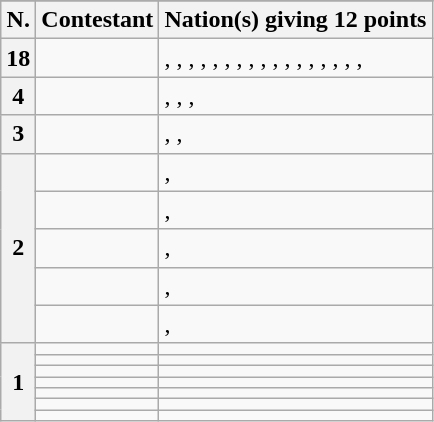<table class="wikitable plainrowheaders">
<tr>
</tr>
<tr>
<th scope="col">N.</th>
<th scope="col">Contestant</th>
<th scope="col">Nation(s) giving 12 points</th>
</tr>
<tr>
<th scope="row">18</th>
<td></td>
<td>, , <strong></strong>, , , <strong></strong>, <strong></strong>, , <strong></strong>, <strong></strong>, , , , , <strong></strong>, , <strong></strong>, </td>
</tr>
<tr>
<th scope="row">4</th>
<td></td>
<td><strong></strong>, , <strong></strong>, </td>
</tr>
<tr>
<th scope="row">3</th>
<td></td>
<td>, <strong></strong>, </td>
</tr>
<tr>
<th scope="row" rowspan="5">2</th>
<td></td>
<td>, </td>
</tr>
<tr>
<td></td>
<td>, </td>
</tr>
<tr>
<td></td>
<td><strong></strong>, </td>
</tr>
<tr>
<td></td>
<td><strong></strong>, <strong></strong></td>
</tr>
<tr>
<td></td>
<td>, </td>
</tr>
<tr>
<th scope="row" rowspan="7">1</th>
<td></td>
<td></td>
</tr>
<tr>
<td></td>
<td></td>
</tr>
<tr>
<td></td>
<td><strong></strong></td>
</tr>
<tr>
<td></td>
<td><strong></strong></td>
</tr>
<tr>
<td></td>
<td></td>
</tr>
<tr>
<td></td>
<td><strong></strong></td>
</tr>
<tr>
<td></td>
<td></td>
</tr>
</table>
